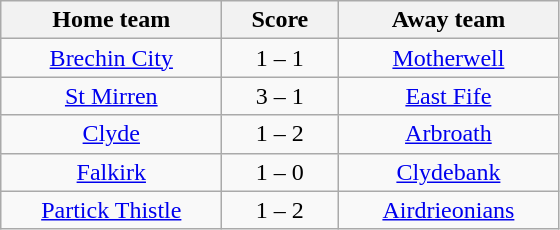<table class="wikitable" style="text-align: center">
<tr>
<th width=140>Home team</th>
<th width=70>Score</th>
<th width=140>Away team</th>
</tr>
<tr>
<td><a href='#'>Brechin City</a></td>
<td>1 – 1</td>
<td><a href='#'>Motherwell</a></td>
</tr>
<tr>
<td><a href='#'>St Mirren</a></td>
<td>3 – 1</td>
<td><a href='#'>East Fife</a></td>
</tr>
<tr>
<td><a href='#'>Clyde</a></td>
<td>1 – 2</td>
<td><a href='#'>Arbroath</a></td>
</tr>
<tr>
<td><a href='#'>Falkirk</a></td>
<td>1 – 0</td>
<td><a href='#'>Clydebank</a></td>
</tr>
<tr>
<td><a href='#'>Partick Thistle</a></td>
<td>1 – 2</td>
<td><a href='#'>Airdrieonians</a></td>
</tr>
</table>
